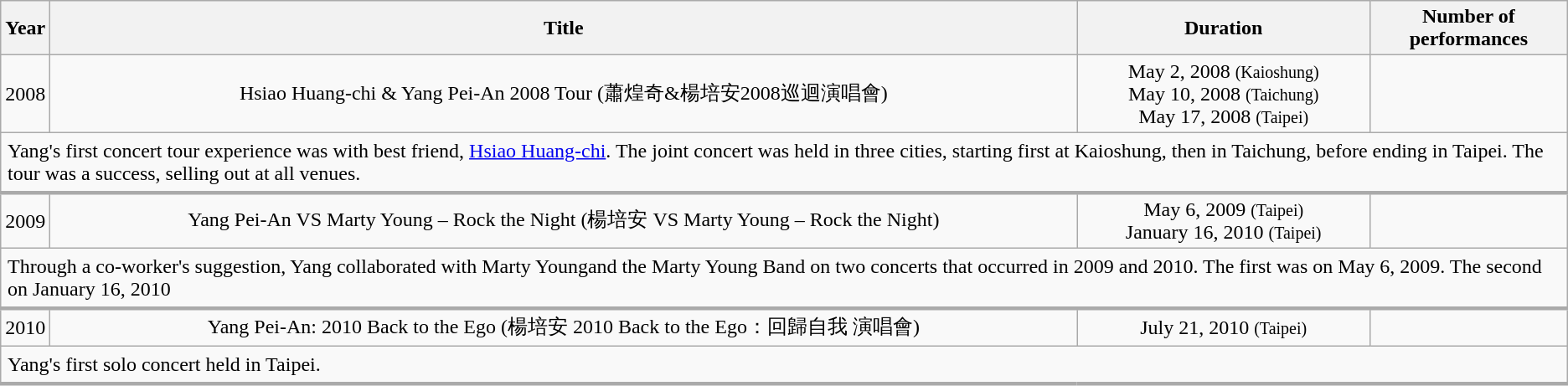<table class="wikitable">
<tr>
<th>Year</th>
<th>Title</th>
<th>Duration</th>
<th>Number of<br>performances</th>
</tr>
<tr>
<td align="center" width=5>2008</td>
<td align="center">Hsiao Huang-chi & Yang Pei-An 2008 Tour (蕭煌奇&楊培安2008巡迴演唱會)</td>
<td align="center">May 2, 2008 <small>(Kaioshung)</small><br> May 10, 2008 <small>(Taichung)</small><br> May 17, 2008 <small>(Taipei)</small></td>
<td></td>
</tr>
<tr>
<td colspan="4" style="border-bottom-width:3px; padding:5px;">Yang's first concert tour experience was with best friend, <a href='#'>Hsiao Huang-chi</a>. The joint concert was held in three cities, starting first at Kaioshung, then in Taichung, before ending in Taipei. The tour was a success, selling out at all venues.</td>
</tr>
<tr>
<td align="center" width=5>2009</td>
<td align="center">Yang Pei-An VS Marty Young – Rock the Night (楊培安 VS Marty Young – Rock the Night)</td>
<td align="center">May 6, 2009 <small>(Taipei)</small><br>January 16, 2010 <small>(Taipei)</small></td>
<td></td>
</tr>
<tr>
<td colspan="4" style="border-bottom-width:3px; padding:5px;">Through a co-worker's suggestion, Yang collaborated with Marty Youngand the Marty Young Band on two concerts that occurred in 2009 and 2010. The first was on May 6, 2009. The second on January 16, 2010</td>
</tr>
<tr>
<td align="center" width=5>2010</td>
<td align="center">Yang Pei-An: 2010 Back to the Ego (楊培安 2010 Back to the Ego：回歸自我 演唱會)</td>
<td align="center">July 21, 2010 <small>(Taipei)</small></td>
<td></td>
</tr>
<tr>
<td colspan="4" style="border-bottom-width:3px; padding:5px;">Yang's first solo concert held in Taipei.</td>
</tr>
</table>
